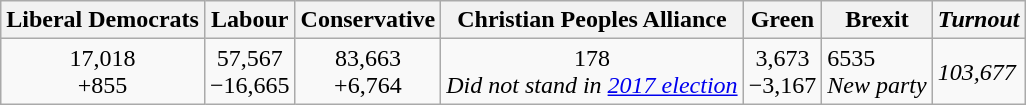<table class="wikitable">
<tr>
<th>Liberal Democrats</th>
<th>Labour</th>
<th>Conservative</th>
<th>Christian Peoples Alliance</th>
<th>Green</th>
<th>Brexit</th>
<th><em>Turnout</em></th>
</tr>
<tr>
<td style="text-align:center;">17,018<br>+855</td>
<td style="text-align:center;">57,567<br>−16,665</td>
<td style="text-align:center;">83,663<br>+6,764</td>
<td style="text-align:center;">178<br><em>Did not stand in <a href='#'>2017 election</a></em></td>
<td style="text-align:center;">3,673<br>−3,167</td>
<td>6535<br><em>New party</em></td>
<td><em>103,677</em></td>
</tr>
</table>
